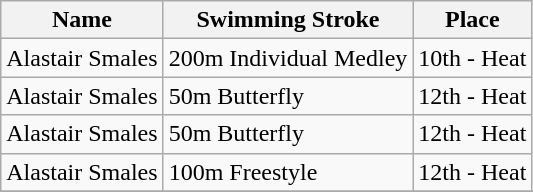<table class="wikitable">
<tr>
<th>Name</th>
<th>Swimming Stroke</th>
<th>Place</th>
</tr>
<tr>
<td>Alastair Smales</td>
<td>200m Individual Medley</td>
<td>10th - Heat</td>
</tr>
<tr>
<td>Alastair Smales</td>
<td>50m Butterfly</td>
<td>12th - Heat</td>
</tr>
<tr>
<td>Alastair Smales</td>
<td>50m Butterfly</td>
<td>12th - Heat</td>
</tr>
<tr>
<td>Alastair Smales</td>
<td>100m Freestyle</td>
<td>12th - Heat</td>
</tr>
<tr>
</tr>
</table>
